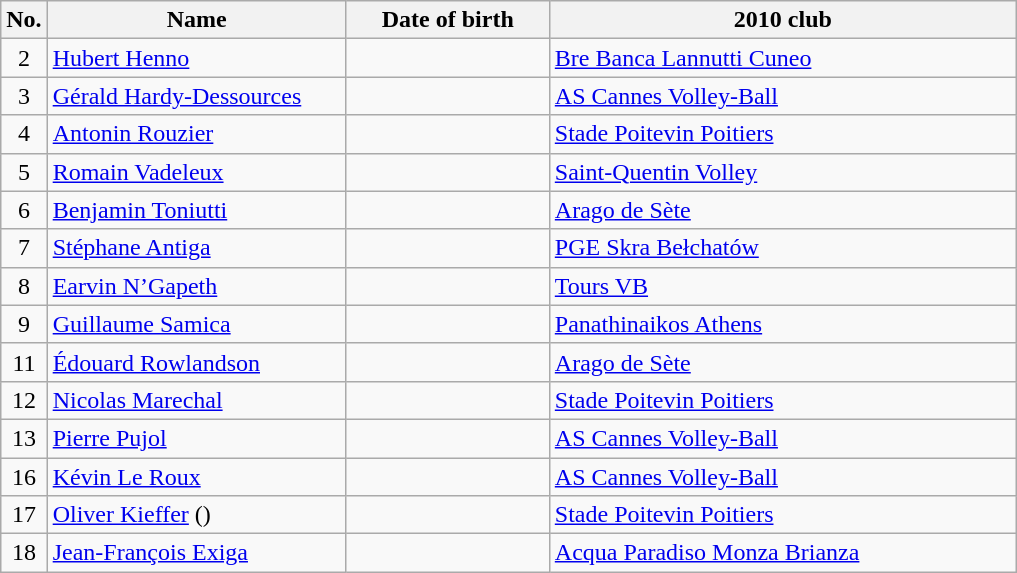<table class="wikitable sortable" style="font-size:100%; text-align:center;">
<tr>
<th>No.</th>
<th style="width:12em">Name</th>
<th style="width:8em">Date of birth</th>
<th style="width:19em">2010 club</th>
</tr>
<tr>
<td>2</td>
<td align=left><a href='#'>Hubert Henno</a></td>
<td align=right></td>
<td align=left> <a href='#'>Bre Banca Lannutti Cuneo</a></td>
</tr>
<tr>
<td>3</td>
<td align=left><a href='#'>Gérald Hardy-Dessources</a></td>
<td align=right></td>
<td align=left> <a href='#'>AS Cannes Volley-Ball</a></td>
</tr>
<tr>
<td>4</td>
<td align=left><a href='#'>Antonin Rouzier</a></td>
<td align=right></td>
<td align=left> <a href='#'>Stade Poitevin Poitiers</a></td>
</tr>
<tr>
<td>5</td>
<td align=left><a href='#'>Romain Vadeleux</a></td>
<td align=right></td>
<td align=left> <a href='#'>Saint-Quentin Volley</a></td>
</tr>
<tr>
<td>6</td>
<td align=left><a href='#'>Benjamin Toniutti</a></td>
<td align=right></td>
<td align=left> <a href='#'>Arago de Sète</a></td>
</tr>
<tr>
<td>7</td>
<td align=left><a href='#'>Stéphane Antiga</a></td>
<td align=right></td>
<td align=left> <a href='#'>PGE Skra Bełchatów</a></td>
</tr>
<tr>
<td>8</td>
<td align=left><a href='#'>Earvin N’Gapeth</a></td>
<td align=right></td>
<td align=left> <a href='#'>Tours VB</a></td>
</tr>
<tr>
<td>9</td>
<td align=left><a href='#'>Guillaume Samica</a></td>
<td align=right></td>
<td align=left> <a href='#'>Panathinaikos Athens</a></td>
</tr>
<tr>
<td>11</td>
<td align=left><a href='#'>Édouard Rowlandson</a></td>
<td align=right></td>
<td align=left> <a href='#'>Arago de Sète</a></td>
</tr>
<tr>
<td>12</td>
<td align=left><a href='#'>Nicolas Marechal</a></td>
<td align=right></td>
<td align=left> <a href='#'>Stade Poitevin Poitiers</a></td>
</tr>
<tr>
<td>13</td>
<td align=left><a href='#'>Pierre Pujol</a></td>
<td align=right></td>
<td align=left> <a href='#'>AS Cannes Volley-Ball</a></td>
</tr>
<tr>
<td>16</td>
<td align=left><a href='#'>Kévin Le Roux</a></td>
<td align=right></td>
<td align=left> <a href='#'>AS Cannes Volley-Ball</a></td>
</tr>
<tr>
<td>17</td>
<td align=left><a href='#'>Oliver Kieffer</a> ()</td>
<td align=right></td>
<td align=left> <a href='#'>Stade Poitevin Poitiers</a></td>
</tr>
<tr>
<td>18</td>
<td align=left><a href='#'>Jean-François Exiga</a></td>
<td align=right></td>
<td align=left> <a href='#'>Acqua Paradiso Monza Brianza</a></td>
</tr>
</table>
